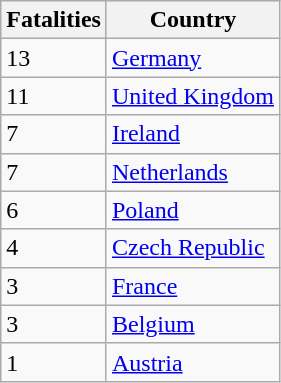<table class="wikitable">
<tr>
<th>Fatalities</th>
<th>Country</th>
</tr>
<tr>
<td>13</td>
<td><a href='#'>Germany</a></td>
</tr>
<tr>
<td>11</td>
<td><a href='#'>United Kingdom</a></td>
</tr>
<tr>
<td>7</td>
<td><a href='#'>Ireland</a></td>
</tr>
<tr>
<td>7</td>
<td><a href='#'>Netherlands</a></td>
</tr>
<tr>
<td>6</td>
<td><a href='#'>Poland</a></td>
</tr>
<tr>
<td>4</td>
<td><a href='#'>Czech Republic</a></td>
</tr>
<tr>
<td>3</td>
<td><a href='#'>France</a></td>
</tr>
<tr>
<td>3</td>
<td><a href='#'>Belgium</a></td>
</tr>
<tr>
<td>1</td>
<td><a href='#'>Austria</a></td>
</tr>
</table>
